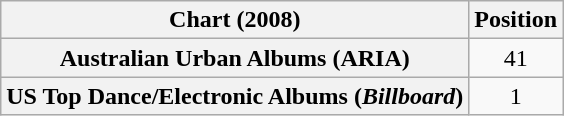<table class="wikitable sortable plainrowheaders" style="text-align:center">
<tr>
<th scope="col">Chart (2008)</th>
<th scope="col">Position</th>
</tr>
<tr>
<th scope="row">Australian Urban Albums (ARIA)</th>
<td>41</td>
</tr>
<tr>
<th scope="row">US Top Dance/Electronic Albums (<em>Billboard</em>)</th>
<td>1</td>
</tr>
</table>
